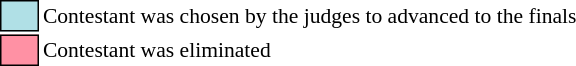<table class="toccolours" style="font-size: 90%; white-space: nowrap;">
<tr>
<td style="background:#B0E0E6; border:1px solid black;">      </td>
<td>Contestant was chosen by the judges to advanced to the finals</td>
</tr>
<tr>
<td style="background:#FF91A4; border:1px solid black;">      </td>
<td>Contestant was eliminated</td>
</tr>
</table>
